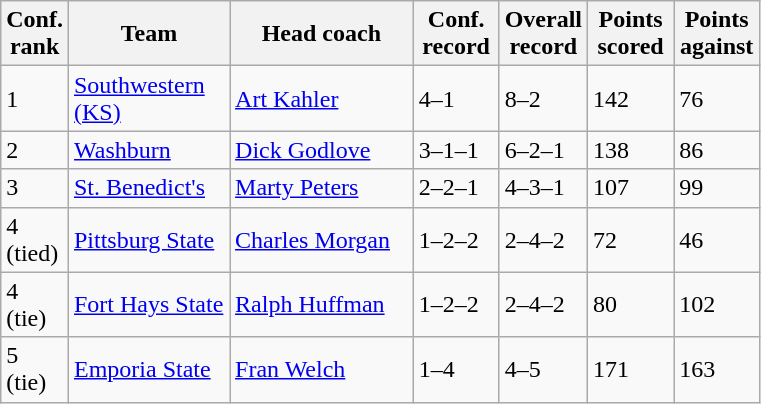<table class="sortable wikitable">
<tr>
<th width="25">Conf. rank</th>
<th width="100">Team</th>
<th width="115">Head coach</th>
<th width="50">Conf. record</th>
<th width="50">Overall record</th>
<th width="50">Points scored</th>
<th width="50">Points against</th>
</tr>
<tr align="left" bgcolor="">
<td>1</td>
<td><a href='#'>Southwestern (KS)</a></td>
<td><a href='#'>Art Kahler</a></td>
<td>4–1</td>
<td>8–2</td>
<td>142</td>
<td>76</td>
</tr>
<tr align="left" bgcolor="">
<td>2</td>
<td><a href='#'>Washburn</a></td>
<td><a href='#'>Dick Godlove</a></td>
<td>3–1–1</td>
<td>6–2–1</td>
<td>138</td>
<td>86</td>
</tr>
<tr align="left" bgcolor="">
<td>3</td>
<td><a href='#'>St. Benedict's</a></td>
<td><a href='#'>Marty Peters</a></td>
<td>2–2–1</td>
<td>4–3–1</td>
<td>107</td>
<td>99</td>
</tr>
<tr align="left" bgcolor="">
<td>4 (tied)</td>
<td><a href='#'>Pittsburg State</a></td>
<td><a href='#'>Charles Morgan</a></td>
<td>1–2–2</td>
<td>2–4–2</td>
<td>72</td>
<td>46</td>
</tr>
<tr align="left" bgcolor="">
<td>4 (tie)</td>
<td><a href='#'>Fort Hays State</a></td>
<td><a href='#'>Ralph Huffman</a></td>
<td>1–2–2</td>
<td>2–4–2</td>
<td>80</td>
<td>102</td>
</tr>
<tr align="left" bgcolor="">
<td>5 (tie)</td>
<td><a href='#'>Emporia State</a></td>
<td><a href='#'>Fran Welch</a></td>
<td>1–4</td>
<td>4–5</td>
<td>171</td>
<td>163</td>
</tr>
</table>
